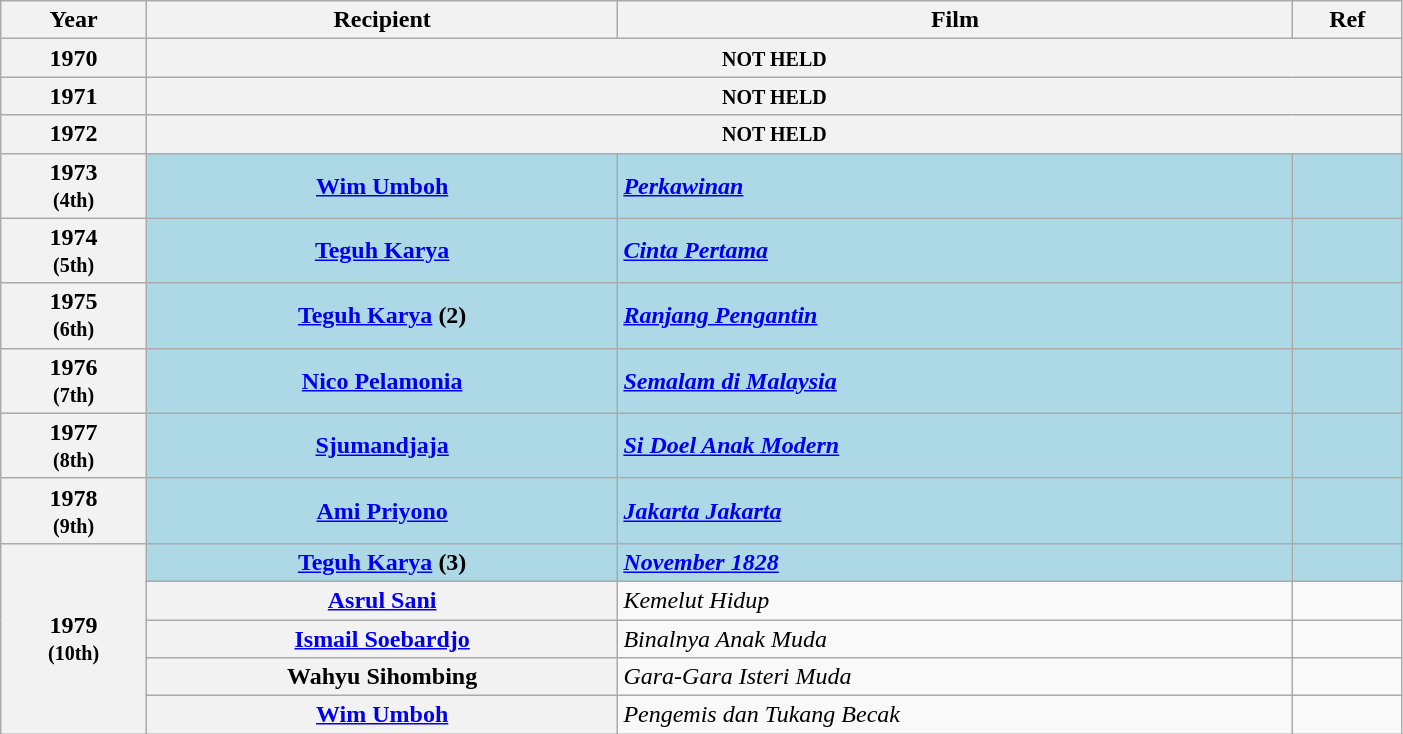<table class="wikitable plainrowheaders sortable" style="width: 74%">
<tr>
<th scope="col">Year</th>
<th scope="col">Recipient</th>
<th scope="col">Film</th>
<th scope="col" class="unsortable">Ref</th>
</tr>
<tr>
<th scope="row" style="text-align:center;">1970</th>
<th colspan="3" scope="row"><small>NOT HELD</small></th>
</tr>
<tr>
<th scope="row" style="text-align:center;">1971</th>
<th colspan="3" scope="row"><small>NOT HELD</small></th>
</tr>
<tr>
<th scope="row" style="text-align:center;">1972</th>
<th colspan="3" scope="row"><small>NOT HELD</small></th>
</tr>
<tr>
<th scope="row" style="text-align:center;"><strong>1973</strong><br><small>(4th)</small></th>
<th scope="row" style="background:lightblue;"><strong><a href='#'>Wim Umboh</a></strong></th>
<td style="background:lightblue;"><strong><em><a href='#'>Perkawinan</a></em></strong></td>
<td style="background:lightblue;"><strong></strong></td>
</tr>
<tr>
<th scope="row" style="text-align:center;"><strong>1974</strong><br><small>(5th)</small></th>
<th scope="row" style="background:lightblue;"><strong><a href='#'>Teguh Karya</a></strong></th>
<td style="background:lightblue;"><em><a href='#'><strong>Cinta Pertama</strong></a></em></td>
<td style="background:lightblue;"><strong></strong></td>
</tr>
<tr>
<th scope="row" style="text-align:center;"><strong>1975</strong><br><small>(6th)</small></th>
<th scope="row" style="background:lightblue;"><strong><a href='#'>Teguh Karya</a> (2)</strong></th>
<td style="background:lightblue;"><strong><em><a href='#'>Ranjang Pengantin</a></em></strong></td>
<td style="background:lightblue;"><strong></strong></td>
</tr>
<tr>
<th scope="row" style="text-align:center;"><strong>1976</strong><br><small>(7th)</small></th>
<th scope="row" style="background:lightblue;"><strong><a href='#'>Nico Pelamonia</a></strong></th>
<td style="background:lightblue;"><strong><em><a href='#'>Semalam di Malaysia</a></em></strong></td>
<td style="background:lightblue;"><strong></strong></td>
</tr>
<tr>
<th scope="row" style="text-align:center;"><strong>1977</strong><br><small>(8th)</small></th>
<th scope="row" style="background:lightblue;"><strong><a href='#'>Sjumandjaja</a></strong></th>
<td style="background:lightblue;"><strong><em><a href='#'>Si Doel Anak Modern</a></em></strong></td>
<td style="background:lightblue;"><strong></strong></td>
</tr>
<tr>
<th scope="row" style="text-align:center;"><strong>1978</strong><br><small>(9th)</small></th>
<th scope="row" style="background:lightblue;"><strong><a href='#'>Ami Priyono</a></strong></th>
<td style="background:lightblue;"><strong><em><a href='#'>Jakarta Jakarta</a></em></strong></td>
<td style="background:lightblue;"><strong></strong></td>
</tr>
<tr>
<th scope="row" rowspan="5" style="text-align:center;"><strong>1979</strong><br><small>(10th)</small></th>
<th scope="row" style="background:lightblue;"><strong><a href='#'>Teguh Karya</a> (3)</strong></th>
<td style="background:lightblue;"><strong><em><a href='#'>November 1828</a></em></strong></td>
<td style="background:lightblue;"><strong></strong></td>
</tr>
<tr>
<th scope="row"><a href='#'>Asrul Sani</a></th>
<td><em>Kemelut Hidup</em></td>
<td></td>
</tr>
<tr>
<th scope="row"><a href='#'>Ismail Soebardjo</a></th>
<td><em>Binalnya Anak Muda</em></td>
<td></td>
</tr>
<tr>
<th scope="row">Wahyu Sihombing</th>
<td><em>Gara-Gara Isteri Muda</em></td>
<td></td>
</tr>
<tr>
<th scope="row"><a href='#'>Wim Umboh</a></th>
<td><em>Pengemis dan Tukang Becak</em></td>
<td></td>
</tr>
</table>
